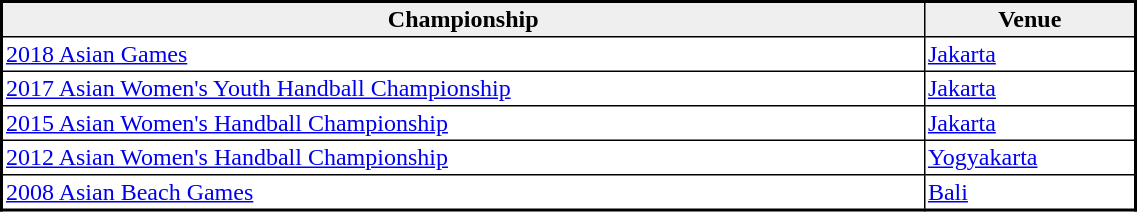<table class="sortable" style="border-collapse: collapse; border: 2px #000000 solid; font-size: x-big; font-family: verdana" width="60%" cellspacing="0" cellpadding="2" border="1">
<tr bgcolor="efefef" align="center">
<th>Championship</th>
<th>Venue</th>
</tr>
<tr>
<td><a href='#'>2018 Asian Games</a></td>
<td><a href='#'>Jakarta</a></td>
</tr>
<tr>
<td><a href='#'>2017 Asian Women's Youth Handball Championship</a></td>
<td><a href='#'>Jakarta</a></td>
</tr>
<tr>
<td><a href='#'>2015 Asian Women's Handball Championship</a></td>
<td><a href='#'>Jakarta</a></td>
</tr>
<tr>
<td><a href='#'>2012 Asian Women's Handball Championship</a></td>
<td><a href='#'>Yogyakarta</a></td>
</tr>
<tr>
<td><a href='#'>2008 Asian Beach Games</a></td>
<td><a href='#'>Bali</a></td>
</tr>
</table>
